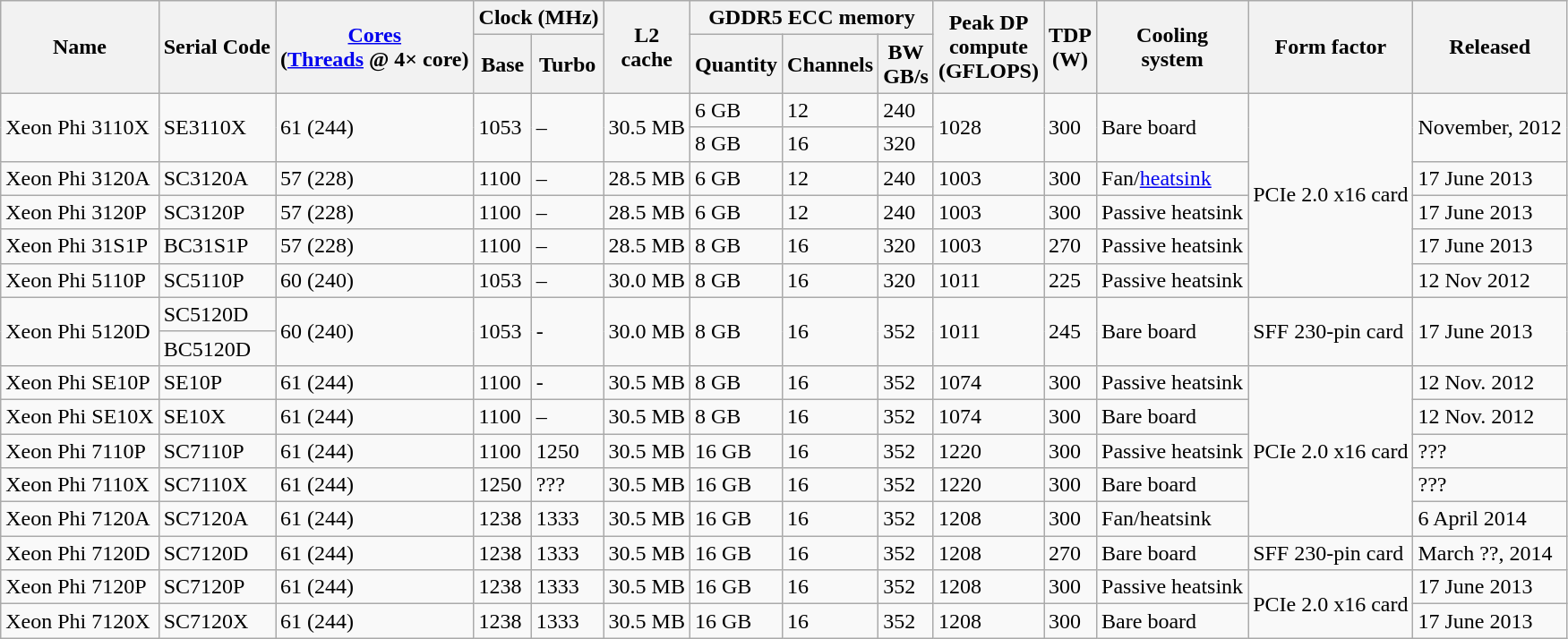<table class="wikitable sortable">
<tr>
<th rowspan="2">Name</th>
<th rowspan="2">Serial Code</th>
<th rowspan="2"><a href='#'>Cores</a><br>(<a href='#'>Threads</a> @ 4× core)<br></th>
<th colspan="2">Clock (MHz)</th>
<th rowspan="2">L2<br>cache</th>
<th colspan="3">GDDR5 ECC memory</th>
<th rowspan="2">Peak DP<br>compute<br>(GFLOPS)</th>
<th rowspan="2">TDP<br>(W)</th>
<th rowspan="2">Cooling<br>system</th>
<th rowspan="2">Form factor</th>
<th rowspan="2">Released</th>
</tr>
<tr>
<th class="unsortable">Base</th>
<th class="unsortable">Turbo</th>
<th>Quantity</th>
<th>Channels</th>
<th colspan="1"><abbr>BW</abbr><br>GB/s</th>
</tr>
<tr>
<td rowspan="2">Xeon Phi 3110X</td>
<td rowspan="2">SE3110X</td>
<td rowspan="2">61 (244)</td>
<td rowspan="2">1053</td>
<td rowspan="2">–</td>
<td rowspan="2">30.5 MB</td>
<td>6 GB</td>
<td>12</td>
<td>240</td>
<td rowspan="2">1028</td>
<td rowspan="2">300</td>
<td rowspan="2">Bare board</td>
<td rowspan="6">PCIe 2.0 x16 card</td>
<td rowspan="2">November, 2012</td>
</tr>
<tr>
<td>8 GB</td>
<td>16</td>
<td>320</td>
</tr>
<tr>
<td>Xeon Phi 3120A</td>
<td>SC3120A</td>
<td>57 (228)</td>
<td>1100</td>
<td>–</td>
<td>28.5 MB</td>
<td>6 GB</td>
<td>12</td>
<td>240</td>
<td>1003</td>
<td>300</td>
<td>Fan/<a href='#'>heatsink</a></td>
<td>17 June 2013</td>
</tr>
<tr>
<td>Xeon Phi 3120P</td>
<td>SC3120P</td>
<td>57 (228)</td>
<td>1100</td>
<td>–</td>
<td>28.5 MB</td>
<td>6 GB</td>
<td>12</td>
<td>240</td>
<td>1003</td>
<td>300</td>
<td>Passive heatsink</td>
<td>17 June 2013</td>
</tr>
<tr>
<td>Xeon Phi 31S1P</td>
<td>BC31S1P</td>
<td>57 (228)</td>
<td>1100</td>
<td>–</td>
<td>28.5 MB</td>
<td>8 GB</td>
<td>16</td>
<td>320</td>
<td>1003</td>
<td>270</td>
<td>Passive heatsink</td>
<td>17 June 2013</td>
</tr>
<tr>
<td>Xeon Phi 5110P</td>
<td>SC5110P</td>
<td>60 (240)</td>
<td>1053</td>
<td>–</td>
<td>30.0 MB</td>
<td>8 GB</td>
<td>16</td>
<td>320</td>
<td>1011</td>
<td>225</td>
<td>Passive heatsink</td>
<td>12 Nov 2012</td>
</tr>
<tr>
<td rowspan="2">Xeon Phi 5120D</td>
<td>SC5120D</td>
<td rowspan="2">60 (240)</td>
<td rowspan="2">1053</td>
<td rowspan="2">-</td>
<td rowspan="2">30.0 MB</td>
<td rowspan="2">8 GB</td>
<td rowspan="2">16</td>
<td rowspan="2">352</td>
<td rowspan="2">1011</td>
<td rowspan="2">245</td>
<td rowspan="2">Bare board</td>
<td rowspan="2">SFF 230-pin card</td>
<td rowspan="2">17 June 2013</td>
</tr>
<tr>
<td>BC5120D</td>
</tr>
<tr>
<td>Xeon Phi SE10P</td>
<td>SE10P</td>
<td>61 (244)</td>
<td>1100</td>
<td>-</td>
<td>30.5 MB</td>
<td>8 GB</td>
<td>16</td>
<td>352</td>
<td>1074</td>
<td>300</td>
<td>Passive heatsink</td>
<td rowspan="5">PCIe 2.0 x16 card</td>
<td>12 Nov. 2012</td>
</tr>
<tr>
<td>Xeon Phi SE10X</td>
<td>SE10X</td>
<td>61 (244)</td>
<td>1100</td>
<td>–</td>
<td>30.5 MB</td>
<td>8 GB</td>
<td>16</td>
<td>352</td>
<td>1074</td>
<td>300</td>
<td>Bare board</td>
<td>12 Nov. 2012</td>
</tr>
<tr>
<td>Xeon Phi 7110P</td>
<td>SC7110P</td>
<td>61 (244)</td>
<td>1100</td>
<td>1250</td>
<td>30.5 MB</td>
<td>16 GB</td>
<td>16</td>
<td>352</td>
<td>1220</td>
<td>300</td>
<td>Passive heatsink</td>
<td>???</td>
</tr>
<tr>
<td>Xeon Phi 7110X</td>
<td>SC7110X</td>
<td>61 (244)</td>
<td>1250</td>
<td>???</td>
<td>30.5 MB</td>
<td>16 GB</td>
<td>16</td>
<td>352</td>
<td>1220</td>
<td>300</td>
<td>Bare board</td>
<td>???</td>
</tr>
<tr>
<td>Xeon Phi 7120A</td>
<td>SC7120A</td>
<td>61 (244)</td>
<td>1238</td>
<td>1333</td>
<td>30.5 MB</td>
<td>16 GB</td>
<td>16</td>
<td>352</td>
<td>1208</td>
<td>300</td>
<td>Fan/heatsink</td>
<td>6 April 2014</td>
</tr>
<tr>
<td>Xeon Phi 7120D</td>
<td>SC7120D</td>
<td>61 (244)</td>
<td>1238</td>
<td>1333</td>
<td>30.5 MB</td>
<td>16 GB</td>
<td>16</td>
<td>352</td>
<td>1208</td>
<td>270</td>
<td>Bare board</td>
<td>SFF 230-pin card</td>
<td>March ??, 2014</td>
</tr>
<tr>
<td>Xeon Phi 7120P</td>
<td>SC7120P</td>
<td>61 (244)</td>
<td>1238</td>
<td>1333</td>
<td>30.5 MB</td>
<td>16 GB</td>
<td>16</td>
<td>352</td>
<td>1208</td>
<td>300</td>
<td>Passive heatsink</td>
<td rowspan="2">PCIe 2.0 x16 card</td>
<td>17 June 2013</td>
</tr>
<tr>
<td>Xeon Phi 7120X</td>
<td>SC7120X</td>
<td>61 (244)</td>
<td>1238</td>
<td>1333</td>
<td>30.5 MB</td>
<td>16 GB</td>
<td>16</td>
<td>352</td>
<td>1208</td>
<td>300</td>
<td>Bare board</td>
<td>17 June 2013</td>
</tr>
</table>
